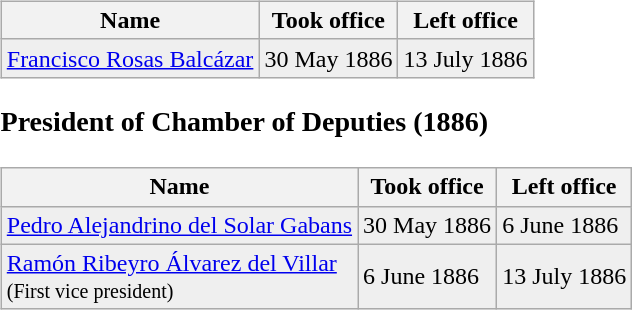<table width=100% style="cellpadding:0.5em;">
<tr>
<td><br><table class="wikitable">
<tr>
<th>Name</th>
<th>Took office</th>
<th>Left office</th>
</tr>
<tr bgcolor="efefef">
<td><a href='#'>Francisco Rosas Balcázar</a></td>
<td>30 May 1886</td>
<td>13 July 1886</td>
</tr>
</table>
<h3>President of Chamber of Deputies (1886)</h3><table class="wikitable">
<tr>
<th>Name</th>
<th>Took office</th>
<th>Left office</th>
</tr>
<tr bgcolor="efefef">
<td><a href='#'>Pedro Alejandrino del Solar Gabans</a></td>
<td>30 May 1886</td>
<td>6 June 1886</td>
</tr>
<tr bgcolor="efefef">
<td><a href='#'>Ramón Ribeyro Álvarez del Villar</a><br><small>(First vice president)</small></td>
<td>6 June 1886</td>
<td>13 July 1886</td>
</tr>
</table>
</td>
</tr>
</table>
